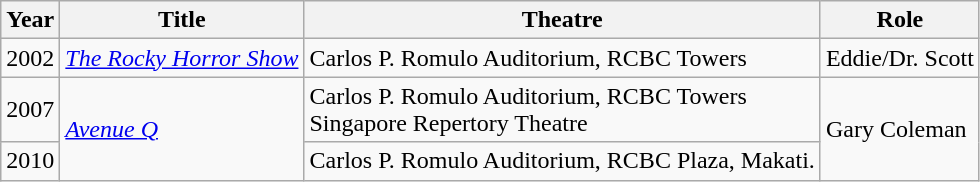<table class="wikitable">
<tr>
<th>Year</th>
<th>Title</th>
<th>Theatre</th>
<th>Role</th>
</tr>
<tr>
<td>2002</td>
<td><em><a href='#'>The Rocky Horror Show</a></em></td>
<td>Carlos P. Romulo Auditorium, RCBC Towers</td>
<td>Eddie/Dr. Scott</td>
</tr>
<tr>
<td>2007</td>
<td rowspan=2><em><a href='#'>Avenue Q</a></em></td>
<td>Carlos P. Romulo Auditorium, RCBC Towers<br>Singapore Repertory Theatre</td>
<td rowspan=2>Gary Coleman</td>
</tr>
<tr>
<td>2010</td>
<td>Carlos P. Romulo Auditorium, RCBC Plaza, Makati.</td>
</tr>
</table>
